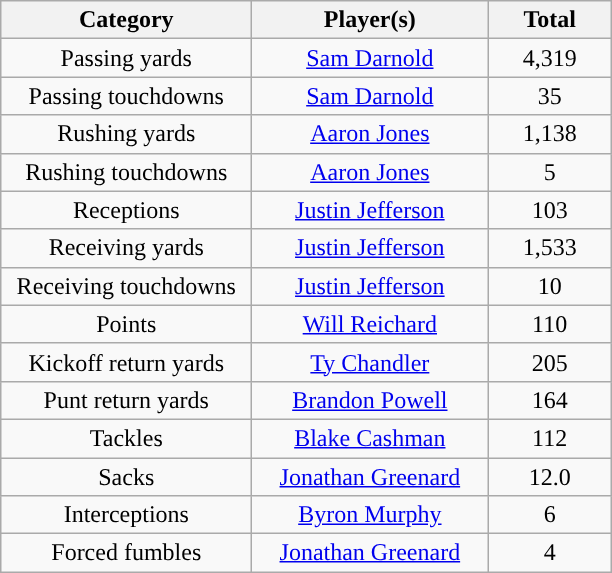<table class="wikitable" style="text-align:center">
<tr>
<th width="160">Category</th>
<th width="150">Player(s)</th>
<th width="75">Total</th>
</tr>
<tr>
<td>Passing yards</td>
<td><a href='#'>Sam Darnold</a></td>
<td>4,319</td>
</tr>
<tr>
<td>Passing touchdowns</td>
<td><a href='#'>Sam Darnold</a></td>
<td>35</td>
</tr>
<tr>
<td>Rushing yards</td>
<td><a href='#'>Aaron Jones</a></td>
<td>1,138</td>
</tr>
<tr>
<td>Rushing touchdowns</td>
<td><a href='#'>Aaron Jones</a></td>
<td>5</td>
</tr>
<tr>
<td>Receptions</td>
<td><a href='#'>Justin Jefferson</a></td>
<td>103</td>
</tr>
<tr>
<td>Receiving yards</td>
<td><a href='#'>Justin Jefferson</a></td>
<td>1,533</td>
</tr>
<tr>
<td>Receiving touchdowns</td>
<td><a href='#'>Justin Jefferson</a></td>
<td>10</td>
</tr>
<tr>
<td>Points</td>
<td><a href='#'>Will Reichard</a></td>
<td>110</td>
</tr>
<tr>
<td>Kickoff return yards</td>
<td><a href='#'>Ty Chandler</a></td>
<td>205</td>
</tr>
<tr>
<td>Punt return yards</td>
<td><a href='#'>Brandon Powell</a></td>
<td>164</td>
</tr>
<tr>
<td>Tackles</td>
<td><a href='#'>Blake Cashman</a></td>
<td>112</td>
</tr>
<tr>
<td>Sacks</td>
<td><a href='#'>Jonathan Greenard</a></td>
<td>12.0</td>
</tr>
<tr>
<td>Interceptions</td>
<td><a href='#'>Byron Murphy</a></td>
<td>6</td>
</tr>
<tr>
<td>Forced fumbles</td>
<td><a href='#'>Jonathan Greenard</a></td>
<td>4</td>
</tr>
</table>
